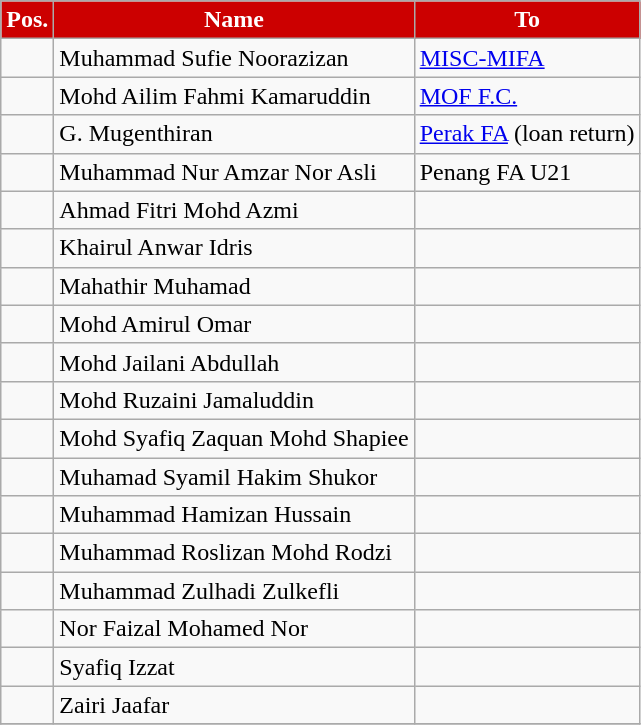<table class="wikitable sortable">
<tr>
<th style="background:#CC0000; color:white;">Pos.</th>
<th style="background:#CC0000; color:white;">Name</th>
<th style="background:#CC0000; color:white;">To</th>
</tr>
<tr>
<td></td>
<td> Muhammad Sufie Noorazizan</td>
<td> <a href='#'>MISC-MIFA</a></td>
</tr>
<tr>
<td></td>
<td> Mohd Ailim Fahmi Kamaruddin</td>
<td> <a href='#'>MOF F.C.</a></td>
</tr>
<tr>
<td></td>
<td> G. Mugenthiran</td>
<td> <a href='#'>Perak FA</a> (loan return)</td>
</tr>
<tr>
<td></td>
<td> Muhammad Nur Amzar Nor Asli</td>
<td> Penang FA U21</td>
</tr>
<tr>
<td></td>
<td> Ahmad Fitri Mohd Azmi</td>
<td></td>
</tr>
<tr>
<td></td>
<td> Khairul Anwar Idris</td>
<td></td>
</tr>
<tr>
<td></td>
<td> Mahathir Muhamad</td>
<td></td>
</tr>
<tr>
<td></td>
<td> Mohd Amirul Omar</td>
<td></td>
</tr>
<tr>
<td></td>
<td> Mohd Jailani Abdullah</td>
<td></td>
</tr>
<tr>
<td></td>
<td> Mohd Ruzaini Jamaluddin</td>
<td></td>
</tr>
<tr>
<td></td>
<td> Mohd Syafiq Zaquan Mohd Shapiee</td>
<td></td>
</tr>
<tr>
<td></td>
<td> Muhamad Syamil Hakim Shukor</td>
<td></td>
</tr>
<tr>
<td></td>
<td> Muhammad Hamizan Hussain</td>
<td></td>
</tr>
<tr>
<td></td>
<td> Muhammad Roslizan Mohd Rodzi</td>
<td></td>
</tr>
<tr>
<td></td>
<td> Muhammad Zulhadi Zulkefli</td>
<td></td>
</tr>
<tr>
<td></td>
<td> Nor Faizal Mohamed Nor</td>
<td></td>
</tr>
<tr>
<td></td>
<td> Syafiq Izzat</td>
<td></td>
</tr>
<tr>
<td></td>
<td> Zairi Jaafar</td>
<td></td>
</tr>
<tr>
</tr>
</table>
